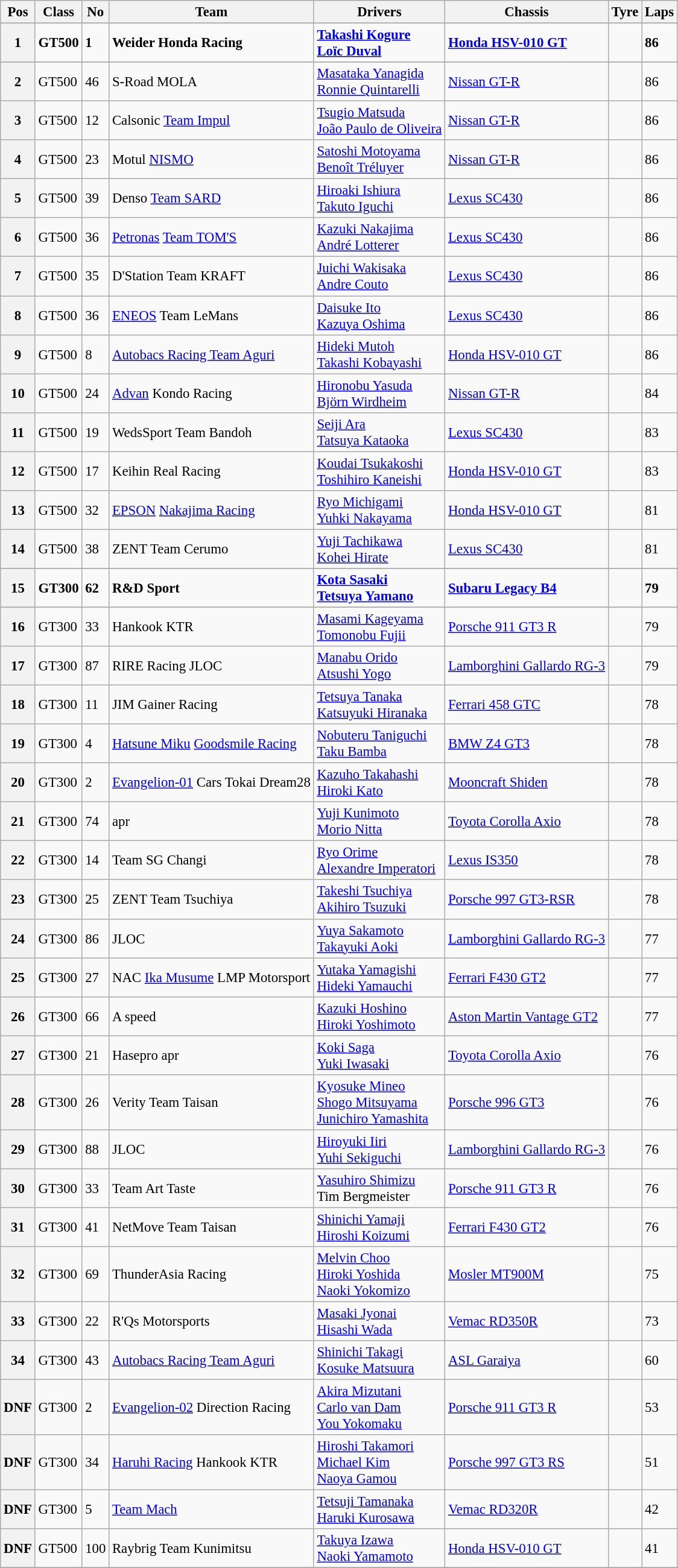<table class="wikitable sortable" style="font-size: 95%;">
<tr>
<th>Pos</th>
<th>Class</th>
<th>No</th>
<th>Team</th>
<th>Drivers</th>
<th>Chassis</th>
<th>Tyre</th>
<th>Laps</th>
</tr>
<tr>
</tr>
<tr style="font-weight:bold">
<th>1</th>
<td>GT500</td>
<td>1</td>
<td>Weider Honda Racing</td>
<td> <a href='#'>Takashi Kogure</a><br> <a href='#'>Loïc Duval</a></td>
<td><a href='#'>Honda HSV-010 GT</a></td>
<td></td>
<td>86</td>
</tr>
<tr style="font-weight:bold">
</tr>
<tr>
<th>2</th>
<td>GT500</td>
<td>46</td>
<td>S-Road MOLA</td>
<td> <a href='#'>Masataka Yanagida</a><br> <a href='#'>Ronnie Quintarelli</a></td>
<td><a href='#'>Nissan GT-R</a></td>
<td></td>
<td>86</td>
</tr>
<tr>
<th>3</th>
<td>GT500</td>
<td>12</td>
<td>Calsonic <a href='#'>Team Impul</a></td>
<td> <a href='#'>Tsugio Matsuda</a><br> <a href='#'>João Paulo de Oliveira</a></td>
<td><a href='#'>Nissan GT-R</a></td>
<td></td>
<td>86</td>
</tr>
<tr>
<th>4</th>
<td>GT500</td>
<td>23</td>
<td>Motul <a href='#'>NISMO</a></td>
<td> <a href='#'>Satoshi Motoyama</a><br> <a href='#'>Benoît Tréluyer</a></td>
<td><a href='#'>Nissan GT-R</a></td>
<td></td>
<td>86</td>
</tr>
<tr>
<th>5</th>
<td>GT500</td>
<td>39</td>
<td>Denso <a href='#'>Team SARD</a></td>
<td> <a href='#'>Hiroaki Ishiura</a><br> <a href='#'>Takuto Iguchi</a></td>
<td><a href='#'>Lexus SC430</a></td>
<td></td>
<td>86</td>
</tr>
<tr>
<th>6</th>
<td>GT500</td>
<td>36</td>
<td><a href='#'>Petronas</a> <a href='#'>Team TOM'S</a></td>
<td> <a href='#'>Kazuki Nakajima</a><br> <a href='#'>André Lotterer</a></td>
<td><a href='#'>Lexus SC430</a></td>
<td></td>
<td>86</td>
</tr>
<tr>
<th>7</th>
<td>GT500</td>
<td>35</td>
<td>D'Station Team KRAFT</td>
<td> <a href='#'>Juichi Wakisaka</a><br> <a href='#'>Andre Couto</a></td>
<td><a href='#'>Lexus SC430</a></td>
<td></td>
<td>86</td>
</tr>
<tr>
<th>8</th>
<td>GT500</td>
<td>36</td>
<td><a href='#'>ENEOS</a> Team LeMans</td>
<td> <a href='#'>Daisuke Ito</a><br> <a href='#'>Kazuya Oshima</a></td>
<td><a href='#'>Lexus SC430</a></td>
<td></td>
<td>86</td>
</tr>
<tr>
<th>9</th>
<td>GT500</td>
<td>8</td>
<td><a href='#'>Autobacs Racing Team Aguri</a></td>
<td> <a href='#'>Hideki Mutoh</a><br> <a href='#'>Takashi Kobayashi</a></td>
<td><a href='#'>Honda HSV-010 GT</a></td>
<td></td>
<td>86</td>
</tr>
<tr>
<th>10</th>
<td>GT500</td>
<td>24</td>
<td><a href='#'>Advan</a> Kondo Racing</td>
<td> <a href='#'>Hironobu Yasuda</a><br> <a href='#'>Björn Wirdheim</a></td>
<td><a href='#'>Nissan GT-R</a></td>
<td></td>
<td>84</td>
</tr>
<tr>
<th>11</th>
<td>GT500</td>
<td>19</td>
<td>WedsSport Team Bandoh</td>
<td> <a href='#'>Seiji Ara</a><br> <a href='#'>Tatsuya Kataoka</a></td>
<td><a href='#'>Lexus SC430</a></td>
<td></td>
<td>83</td>
</tr>
<tr>
<th>12</th>
<td>GT500</td>
<td>17</td>
<td>Keihin Real Racing</td>
<td> <a href='#'>Koudai Tsukakoshi</a><br> <a href='#'>Toshihiro Kaneishi</a></td>
<td><a href='#'>Honda HSV-010 GT</a></td>
<td></td>
<td>83</td>
</tr>
<tr>
<th>13</th>
<td>GT500</td>
<td>32</td>
<td><a href='#'>EPSON</a> <a href='#'>Nakajima Racing</a></td>
<td> <a href='#'>Ryo Michigami</a><br> <a href='#'>Yuhki Nakayama</a></td>
<td><a href='#'>Honda HSV-010 GT</a></td>
<td></td>
<td>81</td>
</tr>
<tr>
<th>14</th>
<td>GT500</td>
<td>38</td>
<td>ZENT Team Cerumo</td>
<td> <a href='#'>Yuji Tachikawa</a><br> <a href='#'>Kohei Hirate</a></td>
<td><a href='#'>Lexus SC430</a></td>
<td></td>
<td>81</td>
</tr>
<tr>
</tr>
<tr style="font-weight:bold">
<th>15</th>
<td>GT300</td>
<td>62</td>
<td>R&D Sport</td>
<td> <a href='#'>Kota Sasaki</a><br> <a href='#'>Tetsuya Yamano</a></td>
<td><a href='#'>Subaru Legacy B4</a></td>
<td></td>
<td>79</td>
</tr>
<tr style="font-weight:bold">
</tr>
<tr>
<th>16</th>
<td>GT300</td>
<td>33</td>
<td>Hankook KTR</td>
<td> <a href='#'>Masami Kageyama</a><br> <a href='#'>Tomonobu Fujii</a></td>
<td><a href='#'>Porsche 911 GT3 R</a></td>
<td></td>
<td>79</td>
</tr>
<tr>
<th>17</th>
<td>GT300</td>
<td>87</td>
<td>RIRE Racing JLOC</td>
<td> <a href='#'>Manabu Orido</a><br> <a href='#'>Atsushi Yogo</a></td>
<td><a href='#'>Lamborghini Gallardo RG-3</a></td>
<td></td>
<td>79</td>
</tr>
<tr>
<th>18</th>
<td>GT300</td>
<td>11</td>
<td>JIM Gainer Racing</td>
<td> <a href='#'>Tetsuya Tanaka</a><br> <a href='#'>Katsuyuki Hiranaka</a></td>
<td><a href='#'>Ferrari 458 GTC</a></td>
<td></td>
<td>78</td>
</tr>
<tr>
<th>19</th>
<td>GT300</td>
<td>4</td>
<td><a href='#'>Hatsune Miku</a> <a href='#'>Goodsmile Racing</a></td>
<td> <a href='#'>Nobuteru Taniguchi</a><br> <a href='#'>Taku Bamba</a></td>
<td><a href='#'>BMW Z4 GT3</a></td>
<td></td>
<td>78</td>
</tr>
<tr>
<th>20</th>
<td>GT300</td>
<td>2</td>
<td><a href='#'>Evangelion-01</a> Cars Tokai Dream28</td>
<td> <a href='#'>Kazuho Takahashi</a><br> <a href='#'>Hiroki Kato</a></td>
<td><a href='#'>Mooncraft Shiden</a></td>
<td></td>
<td>78</td>
</tr>
<tr>
<th>21</th>
<td>GT300</td>
<td>74</td>
<td>apr</td>
<td> <a href='#'>Yuji Kunimoto</a><br> <a href='#'>Morio Nitta</a></td>
<td><a href='#'>Toyota Corolla Axio</a></td>
<td></td>
<td>78</td>
</tr>
<tr>
<th>22</th>
<td>GT300</td>
<td>14</td>
<td>Team SG Changi</td>
<td> <a href='#'>Ryo Orime</a><br> <a href='#'>Alexandre Imperatori</a></td>
<td><a href='#'>Lexus IS350</a></td>
<td></td>
<td>78</td>
</tr>
<tr>
<th>23</th>
<td>GT300</td>
<td>25</td>
<td>ZENT Team Tsuchiya</td>
<td> <a href='#'>Takeshi Tsuchiya</a><br> <a href='#'>Akihiro Tsuzuki</a></td>
<td><a href='#'>Porsche 997 GT3-RSR</a></td>
<td></td>
<td>78</td>
</tr>
<tr>
<th>24</th>
<td>GT300</td>
<td>86</td>
<td>JLOC</td>
<td> <a href='#'>Yuya Sakamoto</a><br> <a href='#'>Takayuki Aoki</a></td>
<td><a href='#'>Lamborghini Gallardo RG-3</a></td>
<td></td>
<td>77</td>
</tr>
<tr>
<th>25</th>
<td>GT300</td>
<td>27</td>
<td>NAC <a href='#'>Ika Musume</a> LMP Motorsport</td>
<td> <a href='#'>Yutaka Yamagishi</a><br> <a href='#'>Hideki Yamauchi</a></td>
<td><a href='#'>Ferrari F430 GT2</a></td>
<td></td>
<td>77</td>
</tr>
<tr>
<th>26</th>
<td>GT300</td>
<td>66</td>
<td>A speed</td>
<td> <a href='#'>Kazuki Hoshino</a><br> <a href='#'>Hiroki Yoshimoto</a></td>
<td><a href='#'>Aston Martin Vantage GT2</a></td>
<td></td>
<td>77</td>
</tr>
<tr>
<th>27</th>
<td>GT300</td>
<td>21</td>
<td>Hasepro apr</td>
<td> <a href='#'>Koki Saga</a><br> <a href='#'>Yuki Iwasaki</a></td>
<td><a href='#'>Toyota Corolla Axio</a></td>
<td></td>
<td>76</td>
</tr>
<tr>
<th>28</th>
<td>GT300</td>
<td>26</td>
<td>Verity Team Taisan</td>
<td> <a href='#'>Kyosuke Mineo</a><br> <a href='#'>Shogo Mitsuyama</a><br> <a href='#'>Junichiro Yamashita</a></td>
<td><a href='#'>Porsche 996 GT3</a></td>
<td></td>
<td>76</td>
</tr>
<tr>
<th>29</th>
<td>GT300</td>
<td>88</td>
<td>JLOC</td>
<td> <a href='#'>Hiroyuki Iiri</a><br> <a href='#'>Yuhi Sekiguchi</a></td>
<td><a href='#'>Lamborghini Gallardo RG-3</a></td>
<td></td>
<td>76</td>
</tr>
<tr>
<th>30</th>
<td>GT300</td>
<td>33</td>
<td>Team Art Taste</td>
<td> <a href='#'>Yasuhiro Shimizu</a><br> Tim Bergmeister</td>
<td><a href='#'>Porsche 911 GT3 R</a></td>
<td></td>
<td>76</td>
</tr>
<tr>
<th>31</th>
<td>GT300</td>
<td>41</td>
<td>NetMove Team Taisan</td>
<td> <a href='#'>Shinichi Yamaji</a><br> <a href='#'>Hiroshi Koizumi</a></td>
<td><a href='#'>Ferrari F430 GT2</a></td>
<td></td>
<td>76</td>
</tr>
<tr>
<th>32</th>
<td>GT300</td>
<td>69</td>
<td>ThunderAsia Racing</td>
<td> <a href='#'>Melvin Choo</a><br> <a href='#'>Hiroki Yoshida</a><br> <a href='#'>Naoki Yokomizo</a></td>
<td><a href='#'>Mosler MT900M</a></td>
<td></td>
<td>75</td>
</tr>
<tr>
<th>33</th>
<td>GT300</td>
<td>22</td>
<td>R'Qs Motorsports</td>
<td> <a href='#'>Masaki Jyonai</a><br> <a href='#'>Hisashi Wada</a></td>
<td><a href='#'>Vemac RD350R</a></td>
<td></td>
<td>73</td>
</tr>
<tr>
<th>34</th>
<td>GT300</td>
<td>43</td>
<td><a href='#'>Autobacs Racing Team Aguri</a></td>
<td> <a href='#'>Shinichi Takagi</a><br> <a href='#'>Kosuke Matsuura</a></td>
<td><a href='#'>ASL Garaiya</a></td>
<td></td>
<td>60</td>
</tr>
<tr>
<th>DNF</th>
<td>GT300</td>
<td>2</td>
<td><a href='#'>Evangelion-02</a> Direction Racing</td>
<td> <a href='#'>Akira Mizutani</a><br> <a href='#'>Carlo van Dam</a><br> <a href='#'>You Yokomaku</a></td>
<td><a href='#'>Porsche 911 GT3 R</a></td>
<td></td>
<td>53</td>
</tr>
<tr>
<th>DNF</th>
<td>GT300</td>
<td>34</td>
<td><a href='#'>Haruhi Racing</a> Hankook KTR</td>
<td> <a href='#'>Hiroshi Takamori</a><br> <a href='#'>Michael Kim</a><br> <a href='#'>Naoya Gamou</a></td>
<td><a href='#'>Porsche 997 GT3 RS</a></td>
<td></td>
<td>51</td>
</tr>
<tr>
<th>DNF</th>
<td>GT300</td>
<td>5</td>
<td><a href='#'>Team Mach</a></td>
<td> <a href='#'>Tetsuji Tamanaka</a><br> <a href='#'>Haruki Kurosawa</a></td>
<td><a href='#'>Vemac RD320R</a></td>
<td></td>
<td>42</td>
</tr>
<tr>
<th>DNF</th>
<td>GT500</td>
<td>100</td>
<td>Raybrig Team Kunimitsu</td>
<td> <a href='#'>Takuya Izawa</a><br> <a href='#'>Naoki Yamamoto</a></td>
<td><a href='#'>Honda HSV-010 GT</a></td>
<td></td>
<td>41</td>
</tr>
<tr>
</tr>
</table>
